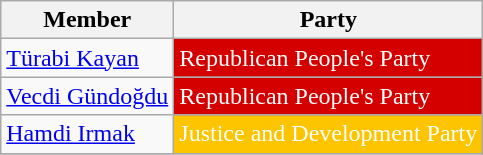<table class="wikitable">
<tr>
<th>Member</th>
<th>Party</th>
</tr>
<tr>
<td><a href='#'>Türabi Kayan</a></td>
<td style="background:#D40000; color:white">Republican People's Party</td>
</tr>
<tr>
<td><a href='#'>Vecdi Gündoğdu</a></td>
<td style="background:#D40000; color:white">Republican People's Party</td>
</tr>
<tr>
<td><a href='#'>Hamdi Irmak</a></td>
<td style="background:#FDC400; color:white">Justice and Development Party</td>
</tr>
<tr>
</tr>
</table>
